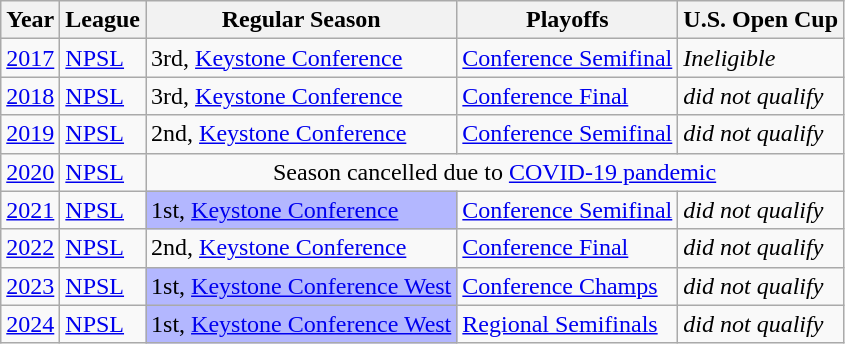<table class="wikitable">
<tr>
<th>Year</th>
<th>League</th>
<th>Regular Season</th>
<th>Playoffs</th>
<th>U.S. Open Cup</th>
</tr>
<tr>
<td><a href='#'>2017</a></td>
<td><a href='#'>NPSL</a></td>
<td>3rd, <a href='#'>Keystone Conference</a></td>
<td><a href='#'>Conference Semifinal</a></td>
<td><em>Ineligible</em></td>
</tr>
<tr>
<td><a href='#'>2018</a></td>
<td><a href='#'>NPSL</a></td>
<td>3rd, <a href='#'>Keystone Conference</a></td>
<td><a href='#'>Conference Final</a></td>
<td><em>did not qualify</em></td>
</tr>
<tr>
<td><a href='#'>2019</a></td>
<td><a href='#'>NPSL</a></td>
<td>2nd, <a href='#'>Keystone Conference</a></td>
<td><a href='#'>Conference Semifinal</a></td>
<td><em>did not qualify</em></td>
</tr>
<tr>
<td><a href='#'>2020</a></td>
<td><a href='#'>NPSL</a></td>
<td colspan=3 align=center>Season cancelled due to <a href='#'>COVID-19 pandemic</a></td>
</tr>
<tr>
<td><a href='#'>2021</a></td>
<td><a href='#'>NPSL</a></td>
<td bgcolor="B3B7FF">1st, <a href='#'>Keystone Conference</a></td>
<td><a href='#'>Conference Semifinal</a></td>
<td><em>did not qualify</em></td>
</tr>
<tr>
<td><a href='#'>2022</a></td>
<td><a href='#'>NPSL</a></td>
<td>2nd, <a href='#'>Keystone Conference</a></td>
<td><a href='#'>Conference Final</a></td>
<td><em>did not qualify</em></td>
</tr>
<tr>
<td><a href='#'>2023</a></td>
<td><a href='#'>NPSL</a></td>
<td bgcolor="B3B7FF">1st, <a href='#'>Keystone Conference West</a></td>
<td><a href='#'>Conference Champs</a></td>
<td><em>did not qualify</em></td>
</tr>
<tr>
<td><a href='#'>2024</a></td>
<td><a href='#'>NPSL</a></td>
<td bgcolor="B3B7FF">1st, <a href='#'>Keystone Conference West</a></td>
<td><a href='#'>Regional Semifinals</a></td>
<td><em>did not qualify</em></td>
</tr>
</table>
